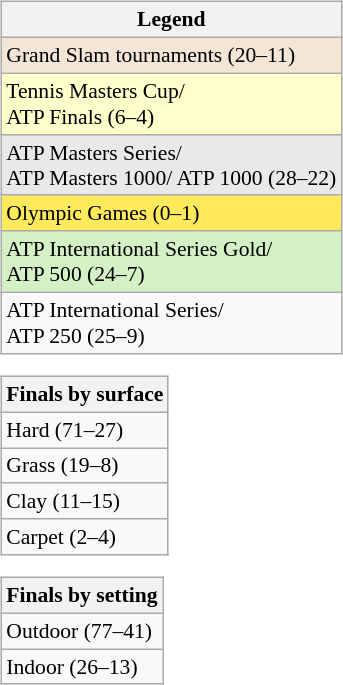<table>
<tr valign=top>
<td><br><table class=wikitable style=font-size:90%>
<tr>
<th>Legend</th>
</tr>
<tr style="background:#F3E6D7;">
<td>Grand Slam tournaments (20–11)</td>
</tr>
<tr style="background:#FFFFCC;">
<td>Tennis Masters Cup/<br> ATP Finals (6–4)</td>
</tr>
<tr style="background:#E9E9E9;">
<td>ATP Masters Series/<br> ATP Masters 1000/ ATP 1000 (28–22)</td>
</tr>
<tr style="background:#ffea5c;">
<td>Olympic Games (0–1)</td>
</tr>
<tr style="background:#D4F1C5;">
<td>ATP International Series Gold/<br> ATP 500 (24–7)</td>
</tr>
<tr>
<td>ATP International Series/<br> ATP 250 (25–9)</td>
</tr>
</table>
<table class=wikitable style=font-size:90%>
<tr>
<th>Finals by surface</th>
</tr>
<tr>
<td>Hard (71–27)</td>
</tr>
<tr>
<td>Grass (19–8)</td>
</tr>
<tr>
<td>Clay (11–15)</td>
</tr>
<tr>
<td>Carpet (2–4)</td>
</tr>
</table>
<table class=wikitable style=font-size:90%>
<tr>
<th>Finals by setting</th>
</tr>
<tr>
<td>Outdoor (77–41)</td>
</tr>
<tr>
<td>Indoor (26–13)</td>
</tr>
</table>
</td>
</tr>
</table>
